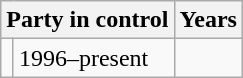<table class="wikitable">
<tr>
<th colspan="2">Party in control</th>
<th>Years</th>
</tr>
<tr>
<td></td>
<td>1996–present</td>
</tr>
</table>
